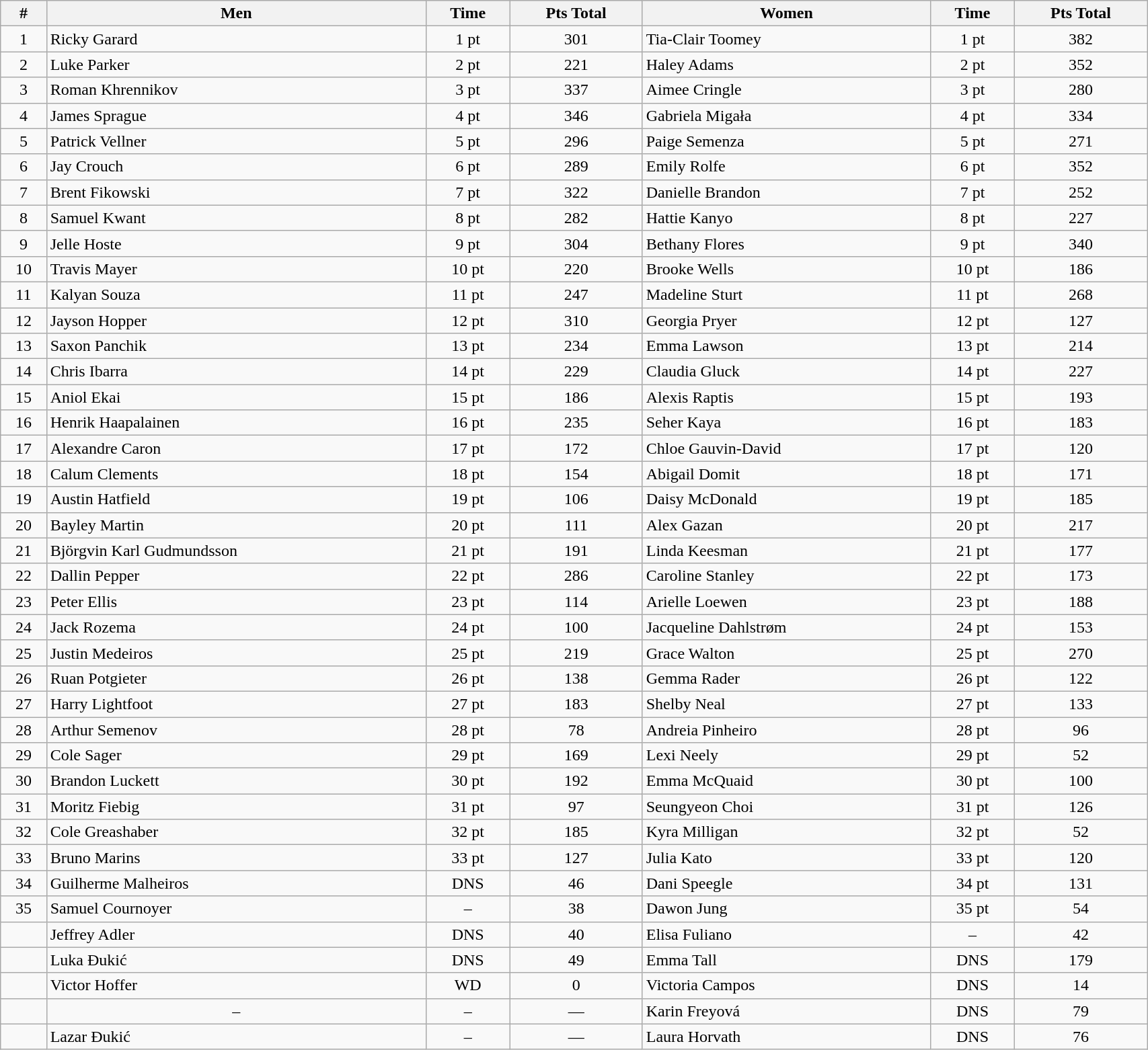<table class="wikitable sortable" style="display: inline-table;width: 90%; text-align:center">
<tr>
<th>#</th>
<th>Men</th>
<th>Time</th>
<th>Pts Total</th>
<th>Women</th>
<th>Time</th>
<th>Pts Total</th>
</tr>
<tr>
<td>1</td>
<td align=left> Ricky Garard</td>
<td>1 pt</td>
<td>301</td>
<td align=left> Tia-Clair Toomey</td>
<td>1 pt</td>
<td>382</td>
</tr>
<tr>
<td>2</td>
<td align=left> Luke Parker</td>
<td>2 pt</td>
<td>221</td>
<td align=left> Haley Adams</td>
<td>2 pt</td>
<td>352</td>
</tr>
<tr>
<td>3</td>
<td align=left> Roman Khrennikov</td>
<td>3 pt</td>
<td>337</td>
<td align=left> Aimee Cringle</td>
<td>3 pt</td>
<td>280</td>
</tr>
<tr>
<td>4</td>
<td align=left> James Sprague</td>
<td>4 pt</td>
<td>346</td>
<td align=left> Gabriela Migała</td>
<td>4 pt</td>
<td>334</td>
</tr>
<tr>
<td>5</td>
<td align=left> Patrick Vellner</td>
<td>5 pt</td>
<td>296</td>
<td align=left> Paige Semenza</td>
<td>5 pt</td>
<td>271</td>
</tr>
<tr>
<td>6</td>
<td align=left> Jay Crouch</td>
<td>6 pt</td>
<td>289</td>
<td align=left> Emily Rolfe</td>
<td>6 pt</td>
<td>352</td>
</tr>
<tr>
<td>7</td>
<td align=left> Brent Fikowski</td>
<td>7 pt</td>
<td>322</td>
<td align=left> Danielle Brandon</td>
<td>7 pt</td>
<td>252</td>
</tr>
<tr>
<td>8</td>
<td align=left> Samuel Kwant</td>
<td>8 pt</td>
<td>282</td>
<td align=left> Hattie Kanyo</td>
<td>8 pt</td>
<td>227</td>
</tr>
<tr>
<td>9</td>
<td align=left> Jelle Hoste</td>
<td>9 pt</td>
<td>304</td>
<td align=left> Bethany Flores</td>
<td>9 pt</td>
<td>340</td>
</tr>
<tr>
<td>10</td>
<td align=left> Travis Mayer</td>
<td>10 pt</td>
<td>220</td>
<td align=left> Brooke Wells</td>
<td>10 pt</td>
<td>186</td>
</tr>
<tr>
<td>11</td>
<td align=left> Kalyan Souza</td>
<td>11 pt</td>
<td>247</td>
<td align=left> Madeline Sturt</td>
<td>11 pt</td>
<td>268</td>
</tr>
<tr>
<td>12</td>
<td align=left> Jayson Hopper</td>
<td>12 pt</td>
<td>310</td>
<td align=left> Georgia Pryer</td>
<td>12 pt</td>
<td>127</td>
</tr>
<tr>
<td>13</td>
<td align=left> Saxon Panchik</td>
<td>13 pt</td>
<td>234</td>
<td align=left> Emma Lawson</td>
<td>13 pt</td>
<td>214</td>
</tr>
<tr>
<td>14</td>
<td align=left> Chris Ibarra</td>
<td>14 pt</td>
<td>229</td>
<td align=left> Claudia Gluck</td>
<td>14 pt</td>
<td>227</td>
</tr>
<tr>
<td>15</td>
<td align=left> Aniol Ekai</td>
<td>15 pt</td>
<td>186</td>
<td align=left> Alexis Raptis</td>
<td>15 pt</td>
<td>193</td>
</tr>
<tr>
<td>16</td>
<td align=left> Henrik Haapalainen</td>
<td>16 pt</td>
<td>235</td>
<td align=left> Seher Kaya</td>
<td>16 pt</td>
<td>183</td>
</tr>
<tr>
<td>17</td>
<td align=left> Alexandre Caron</td>
<td>17 pt</td>
<td>172</td>
<td align=left> Chloe Gauvin-David</td>
<td>17 pt</td>
<td>120</td>
</tr>
<tr>
<td>18</td>
<td align=left> Calum Clements</td>
<td>18 pt</td>
<td>154</td>
<td align=left> Abigail Domit</td>
<td>18 pt</td>
<td>171</td>
</tr>
<tr>
<td>19</td>
<td align=left> Austin Hatfield</td>
<td>19 pt</td>
<td>106</td>
<td align=left> Daisy McDonald</td>
<td>19 pt</td>
<td>185</td>
</tr>
<tr>
<td>20</td>
<td align=left> Bayley Martin</td>
<td>20 pt</td>
<td>111</td>
<td align=left> Alex Gazan</td>
<td>20 pt</td>
<td>217</td>
</tr>
<tr>
<td>21</td>
<td align=left> Björgvin Karl Gudmundsson</td>
<td>21 pt</td>
<td>191</td>
<td align=left> Linda Keesman</td>
<td>21 pt</td>
<td>177</td>
</tr>
<tr>
<td>22</td>
<td align=left> Dallin Pepper</td>
<td>22 pt</td>
<td>286</td>
<td align=left> Caroline Stanley</td>
<td>22 pt</td>
<td>173</td>
</tr>
<tr>
<td>23</td>
<td align=left> Peter Ellis</td>
<td>23 pt</td>
<td>114</td>
<td align=left> Arielle Loewen</td>
<td>23 pt</td>
<td>188</td>
</tr>
<tr>
<td>24</td>
<td align=left> Jack Rozema</td>
<td>24 pt</td>
<td>100</td>
<td align=left> Jacqueline Dahlstrøm</td>
<td>24 pt</td>
<td>153</td>
</tr>
<tr>
<td>25</td>
<td align=left> Justin Medeiros</td>
<td>25 pt</td>
<td>219</td>
<td align=left> Grace Walton</td>
<td>25 pt</td>
<td>270</td>
</tr>
<tr>
<td>26</td>
<td align=left> Ruan Potgieter</td>
<td>26 pt</td>
<td>138</td>
<td align=left> Gemma Rader</td>
<td>26 pt</td>
<td>122</td>
</tr>
<tr>
<td>27</td>
<td align=left> Harry Lightfoot</td>
<td>27 pt</td>
<td>183</td>
<td align=left> Shelby Neal</td>
<td>27 pt</td>
<td>133</td>
</tr>
<tr>
<td>28</td>
<td align=left> Arthur Semenov</td>
<td>28 pt</td>
<td>78</td>
<td align=left> Andreia Pinheiro</td>
<td>28 pt</td>
<td>96</td>
</tr>
<tr>
<td>29</td>
<td align=left> Cole Sager</td>
<td>29 pt</td>
<td>169</td>
<td align=left> Lexi Neely</td>
<td>29 pt</td>
<td>52</td>
</tr>
<tr>
<td>30</td>
<td align=left> Brandon Luckett</td>
<td>30 pt</td>
<td>192</td>
<td align=left> Emma McQuaid</td>
<td>30 pt</td>
<td>100</td>
</tr>
<tr>
<td>31</td>
<td align=left> Moritz Fiebig</td>
<td>31 pt</td>
<td>97</td>
<td align=left> Seungyeon Choi</td>
<td>31 pt</td>
<td>126</td>
</tr>
<tr>
<td>32</td>
<td align=left> Cole Greashaber</td>
<td>32 pt</td>
<td>185</td>
<td align=left> Kyra Milligan</td>
<td>32 pt</td>
<td>52</td>
</tr>
<tr>
<td>33</td>
<td align=left> Bruno Marins</td>
<td>33 pt</td>
<td>127</td>
<td align=left> Julia Kato</td>
<td>33 pt</td>
<td>120</td>
</tr>
<tr>
<td>34</td>
<td align=left> Guilherme Malheiros</td>
<td>DNS</td>
<td>46</td>
<td align=left> Dani Speegle</td>
<td>34 pt</td>
<td>131</td>
</tr>
<tr>
<td>35</td>
<td align=left> Samuel Cournoyer</td>
<td>–</td>
<td>38</td>
<td align=left> Dawon Jung</td>
<td>35 pt</td>
<td>54</td>
</tr>
<tr>
<td></td>
<td align=left> Jeffrey Adler</td>
<td>DNS</td>
<td>40</td>
<td align=left> Elisa Fuliano</td>
<td>–</td>
<td>42</td>
</tr>
<tr>
<td></td>
<td align=left> Luka Đukić</td>
<td>DNS</td>
<td>49</td>
<td align=left> Emma Tall</td>
<td>DNS</td>
<td>179</td>
</tr>
<tr>
<td></td>
<td align=left> Victor Hoffer</td>
<td>WD</td>
<td>0</td>
<td align=left> Victoria Campos</td>
<td>DNS</td>
<td>14</td>
</tr>
<tr>
<td></td>
<td>–</td>
<td>–</td>
<td>—</td>
<td align=left> Karin Freyová</td>
<td>DNS</td>
<td>79</td>
</tr>
<tr>
<td></td>
<td align=left> Lazar Đukić</td>
<td>–</td>
<td>—</td>
<td align=left> Laura Horvath</td>
<td>DNS</td>
<td>76</td>
</tr>
</table>
